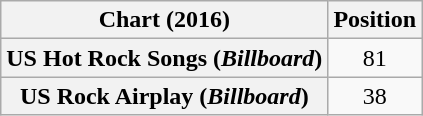<table class="wikitable sortable plainrowheaders" style="text-align:center">
<tr>
<th scope="col">Chart (2016)</th>
<th scope="col">Position</th>
</tr>
<tr>
<th scope="row">US Hot Rock Songs (<em>Billboard</em>)</th>
<td>81</td>
</tr>
<tr>
<th scope="row">US Rock Airplay (<em>Billboard</em>)</th>
<td>38</td>
</tr>
</table>
